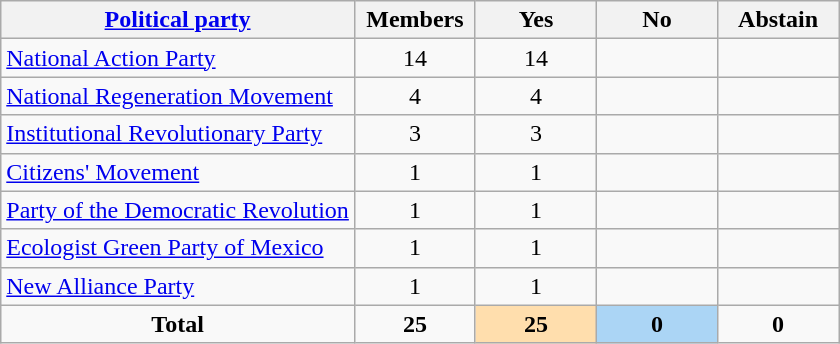<table class="wikitable">
<tr>
<th><a href='#'>Political party</a></th>
<th style="width:55pt;">Members</th>
<th style="width:55pt;">Yes</th>
<th style="width:55pt;">No</th>
<th style="width:55pt;">Abstain</th>
</tr>
<tr>
<td align="left"> <a href='#'>National Action Party</a></td>
<td style="text-align:center;">14</td>
<td style="text-align:center;">14</td>
<td style="text-align:center;"></td>
<td style="text-align:center;"></td>
</tr>
<tr>
<td align="left"> <a href='#'>National Regeneration Movement</a></td>
<td style="text-align:center;">4</td>
<td style="text-align:center;">4</td>
<td style="text-align:center;"></td>
<td style="text-align:center;"></td>
</tr>
<tr>
<td align="left"> <a href='#'>Institutional Revolutionary Party</a></td>
<td style="text-align:center;">3</td>
<td style="text-align:center;">3</td>
<td style="text-align:center;"></td>
<td style="text-align:center;"></td>
</tr>
<tr>
<td align="left"> <a href='#'>Citizens' Movement</a></td>
<td style="text-align:center;">1</td>
<td style="text-align:center;">1</td>
<td style="text-align:center;"></td>
<td style="text-align:center;"></td>
</tr>
<tr>
<td align="left"> <a href='#'>Party of the Democratic Revolution</a></td>
<td style="text-align:center;">1</td>
<td style="text-align:center;">1</td>
<td style="text-align:center;"></td>
<td style="text-align:center;"></td>
</tr>
<tr>
<td align="left"> <a href='#'>Ecologist Green Party of Mexico</a></td>
<td style="text-align:center;">1</td>
<td style="text-align:center;">1</td>
<td style="text-align:center;"></td>
<td style="text-align:center;"></td>
</tr>
<tr>
<td align="left"> <a href='#'>New Alliance Party</a></td>
<td style="text-align:center;">1</td>
<td style="text-align:center;">1</td>
<td style="text-align:center;"></td>
<td style="text-align:center;"></td>
</tr>
<tr>
<td style="text-align:center;"><strong>Total</strong></td>
<td style="text-align:center;"><strong>25</strong></td>
<th style="background:#ffdead;"><strong>25</strong></th>
<th style="background:#abd5f5;"><strong>0</strong></th>
<td style="text-align:center;"><strong>0</strong></td>
</tr>
</table>
